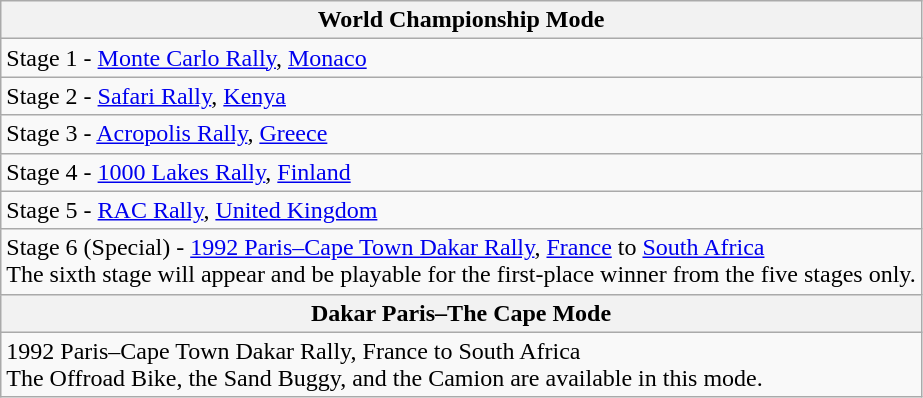<table class="wikitable">
<tr>
<th>World Championship Mode</th>
</tr>
<tr>
<td>Stage 1 - <a href='#'>Monte Carlo Rally</a>, <a href='#'>Monaco</a></td>
</tr>
<tr>
<td>Stage 2 - <a href='#'>Safari Rally</a>, <a href='#'>Kenya</a></td>
</tr>
<tr>
<td>Stage 3 - <a href='#'>Acropolis Rally</a>, <a href='#'>Greece</a></td>
</tr>
<tr>
<td>Stage 4 - <a href='#'>1000 Lakes Rally</a>, <a href='#'>Finland</a></td>
</tr>
<tr>
<td>Stage 5 - <a href='#'>RAC Rally</a>, <a href='#'>United Kingdom</a></td>
</tr>
<tr>
<td>Stage 6 (Special) - <a href='#'>1992 Paris–Cape Town Dakar Rally</a>, <a href='#'>France</a> to <a href='#'>South Africa</a><br>The sixth stage will appear and be playable for the first-place winner from the five stages only.</td>
</tr>
<tr>
<th>Dakar Paris–The Cape Mode</th>
</tr>
<tr>
<td>1992 Paris–Cape Town Dakar Rally, France to South Africa<br>The Offroad Bike, the Sand Buggy, and the Camion are available in this mode.</td>
</tr>
</table>
